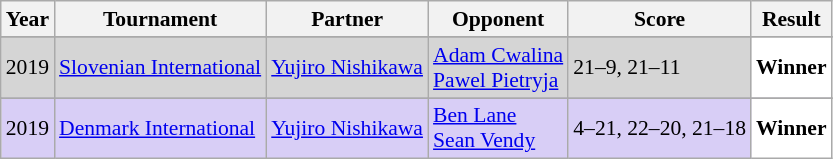<table class="sortable wikitable" style="font-size: 90%;">
<tr>
<th>Year</th>
<th>Tournament</th>
<th>Partner</th>
<th>Opponent</th>
<th>Score</th>
<th>Result</th>
</tr>
<tr>
</tr>
<tr style="background:#D5D5D5">
<td align="center">2019</td>
<td align="left"><a href='#'>Slovenian International</a></td>
<td align="left"> <a href='#'>Yujiro Nishikawa</a></td>
<td align="left"> <a href='#'>Adam Cwalina</a> <br>  <a href='#'>Pawel Pietryja</a></td>
<td align="left">21–9, 21–11</td>
<td style="text-align:left; background:white"> <strong>Winner</strong></td>
</tr>
<tr>
</tr>
<tr style="background:#D8CEF6">
<td align="center">2019</td>
<td align="left"><a href='#'>Denmark International</a></td>
<td align="left"> <a href='#'>Yujiro Nishikawa</a></td>
<td align="left"> <a href='#'>Ben Lane</a> <br>  <a href='#'>Sean Vendy</a></td>
<td align="left">4–21, 22–20, 21–18</td>
<td style="text-align:left; background:white"> <strong>Winner</strong></td>
</tr>
</table>
